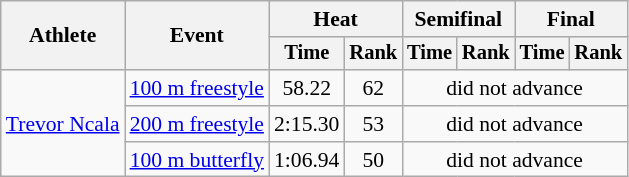<table class=wikitable style="font-size:90%">
<tr>
<th rowspan="2">Athlete</th>
<th rowspan="2">Event</th>
<th colspan="2">Heat</th>
<th colspan="2">Semifinal</th>
<th colspan="2">Final</th>
</tr>
<tr style="font-size:95%">
<th>Time</th>
<th>Rank</th>
<th>Time</th>
<th>Rank</th>
<th>Time</th>
<th>Rank</th>
</tr>
<tr align=center>
<td style="text-align:left;" rowspan="3"><a href='#'>Trevor Ncala</a></td>
<td align=left><a href='#'>100 m freestyle</a></td>
<td>58.22</td>
<td>62</td>
<td colspan=4>did not advance</td>
</tr>
<tr align=center>
<td align=left><a href='#'>200 m freestyle</a></td>
<td>2:15.30</td>
<td>53</td>
<td colspan=4>did not advance</td>
</tr>
<tr align=center>
<td align=left><a href='#'>100 m butterfly</a></td>
<td>1:06.94</td>
<td>50</td>
<td colspan=4>did not advance</td>
</tr>
</table>
